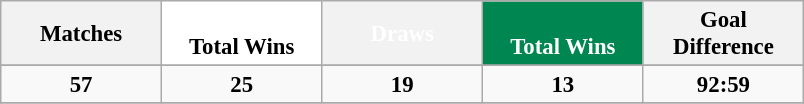<table class="wikitable" style="text-align:center;font-size:95%">
<tr>
<th width="100">Matches</th>
<th style="width:100px; background:#FFFFFF; color:#000000"><br>Total Wins</th>
<th style="width:100px; background:#grey; color:#FFFFFF">Draws</th>
<th style="width:100px; background:#008751; color:#FFFFFF"><br>Total Wins</th>
<th width="100">Goal<br>Difference</th>
</tr>
<tr>
</tr>
<tr>
<td><strong>57</strong></td>
<td><strong>25</strong></td>
<td><strong>19</strong></td>
<td><strong>13</strong></td>
<td><strong>92:59</strong></td>
</tr>
<tr>
</tr>
</table>
